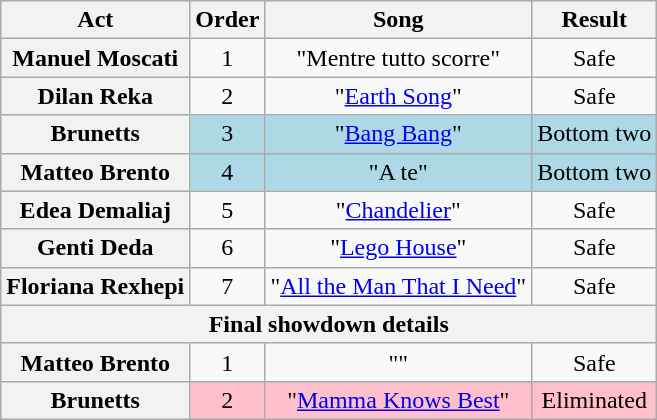<table class="wikitable plainrowheaders" style="text-align:center;">
<tr>
<th scope="col">Act</th>
<th scope="col">Order</th>
<th scope="col">Song</th>
<th scope="col">Result</th>
</tr>
<tr>
<th scope="row">Manuel Moscati</th>
<td>1</td>
<td>"Mentre tutto scorre"</td>
<td>Safe</td>
</tr>
<tr>
<th scope="row">Dilan Reka</th>
<td>2</td>
<td>"<a href='#'>Earth Song</a>"</td>
<td>Safe</td>
</tr>
<tr style="background:lightblue;">
<th scope="row">Brunetts</th>
<td>3</td>
<td>"<a href='#'>Bang Bang</a>"</td>
<td>Bottom two</td>
</tr>
<tr style="background:lightblue;">
<th scope="row">Matteo Brento</th>
<td>4</td>
<td>"A te"</td>
<td>Bottom two</td>
</tr>
<tr>
<th scope="row">Edea Demaliaj</th>
<td>5</td>
<td>"<a href='#'>Chandelier</a>"</td>
<td>Safe</td>
</tr>
<tr>
<th scope="row">Genti Deda</th>
<td>6</td>
<td>"<a href='#'>Lego House</a>"</td>
<td>Safe</td>
</tr>
<tr>
<th scope="row">Floriana Rexhepi</th>
<td>7</td>
<td>"<a href='#'>All the Man That I Need</a>"</td>
<td>Safe</td>
</tr>
<tr>
<th colspan="5">Final showdown details</th>
</tr>
<tr>
<th scope="row">Matteo Brento</th>
<td>1</td>
<td>"<a href='#'></a>"</td>
<td>Safe</td>
</tr>
<tr style="background:pink;">
<th scope="row">Brunetts</th>
<td>2</td>
<td>"<a href='#'>Mamma Knows Best</a>"</td>
<td>Eliminated</td>
</tr>
</table>
